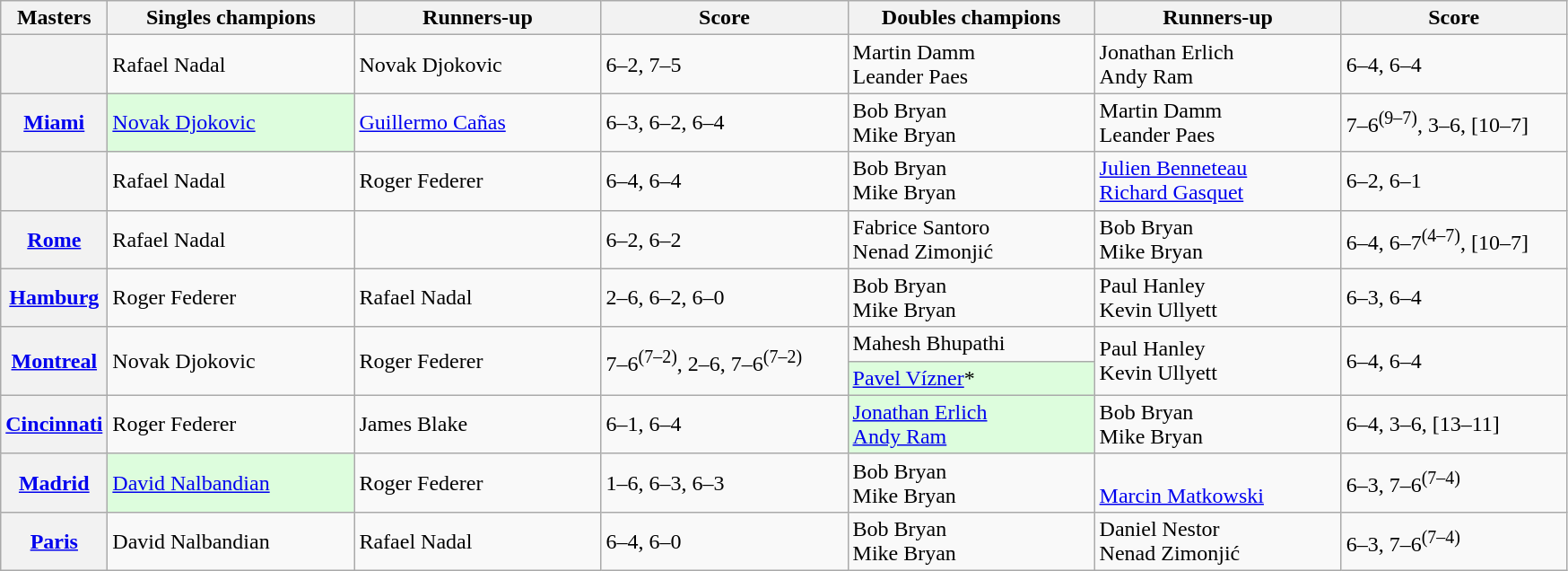<table class="wikitable plainrowheaders">
<tr>
<th scope="col">Masters</th>
<th scope="col" style="width:11em">Singles champions</th>
<th scope="col" style="width:11em">Runners-up</th>
<th scope="col" style="width:11em">Score</th>
<th scope="col" style="width:11em">Doubles champions</th>
<th scope="col" style="width:11em">Runners-up</th>
<th scope="col" style="width:10em">Score</th>
</tr>
<tr>
<th scope="row"><br></th>
<td> Rafael Nadal</td>
<td> Novak Djokovic</td>
<td>6–2, 7–5</td>
<td> Martin Damm <br>  Leander Paes</td>
<td> Jonathan Erlich <br>  Andy Ram</td>
<td>6–4, 6–4</td>
</tr>
<tr>
<th scope="row"><a href='#'><strong>Miami</strong></a><br></th>
<td style="background-color: #ddfddd"> <a href='#'>Novak Djokovic</a></td>
<td> <a href='#'>Guillermo Cañas</a></td>
<td>6–3, 6–2, 6–4</td>
<td> Bob Bryan <br>  Mike Bryan</td>
<td> Martin Damm <br>  Leander Paes</td>
<td>7–6<sup>(9–7)</sup>, 3–6, [10–7]</td>
</tr>
<tr>
<th scope="row"><br></th>
<td> Rafael Nadal</td>
<td> Roger Federer</td>
<td>6–4, 6–4</td>
<td> Bob Bryan <br>  Mike Bryan</td>
<td> <a href='#'>Julien Benneteau</a> <br>  <a href='#'>Richard Gasquet</a></td>
<td>6–2, 6–1</td>
</tr>
<tr>
<th scope="row"><a href='#'><strong>Rome</strong></a><br></th>
<td> Rafael Nadal</td>
<td></td>
<td>6–2, 6–2</td>
<td> Fabrice Santoro <br>  Nenad Zimonjić</td>
<td> Bob Bryan <br>  Mike Bryan</td>
<td>6–4, 6–7<sup>(4–7)</sup>, [10–7]</td>
</tr>
<tr>
<th scope="row"><a href='#'><strong>Hamburg</strong></a><br></th>
<td> Roger Federer</td>
<td> Rafael Nadal</td>
<td>2–6, 6–2, 6–0</td>
<td> Bob Bryan <br>  Mike Bryan</td>
<td> Paul Hanley <br>  Kevin Ullyett</td>
<td>6–3, 6–4</td>
</tr>
<tr>
<th scope="row" rowspan=2><a href='#'><strong>Montreal</strong></a><br></th>
<td rowspan=2> Novak Djokovic</td>
<td rowspan=2> Roger Federer</td>
<td rowspan=2>7–6<sup>(7–2)</sup>, 2–6, 7–6<sup>(7–2)</sup></td>
<td> Mahesh Bhupathi</td>
<td rowspan=2> Paul Hanley <br>  Kevin Ullyett</td>
<td rowspan=2>6–4, 6–4</td>
</tr>
<tr>
<td style="background-color: #ddfddd"> <a href='#'>Pavel Vízner</a>*</td>
</tr>
<tr>
<th scope="row"><a href='#'><strong>Cincinnati</strong></a><br></th>
<td> Roger Federer</td>
<td> James Blake</td>
<td>6–1, 6–4</td>
<td style="background-color: #ddfddd"> <a href='#'>Jonathan Erlich</a> <br>  <a href='#'>Andy Ram</a></td>
<td> Bob Bryan <br>  Mike Bryan</td>
<td>6–4, 3–6, [13–11]</td>
</tr>
<tr>
<th scope="row"><a href='#'><strong>Madrid</strong></a><br></th>
<td style="background-color: #ddfddd"> <a href='#'>David Nalbandian</a></td>
<td> Roger Federer</td>
<td>1–6, 6–3, 6–3</td>
<td> Bob Bryan <br>  Mike Bryan</td>
<td><br>  <a href='#'>Marcin Matkowski</a></td>
<td>6–3, 7–6<sup>(7–4)</sup></td>
</tr>
<tr>
<th scope="row"><a href='#'><strong>Paris</strong></a><br></th>
<td> David Nalbandian</td>
<td> Rafael Nadal</td>
<td>6–4, 6–0</td>
<td> Bob Bryan <br>  Mike Bryan</td>
<td> Daniel Nestor <br>  Nenad Zimonjić</td>
<td>6–3, 7–6<sup>(7–4)</sup></td>
</tr>
</table>
